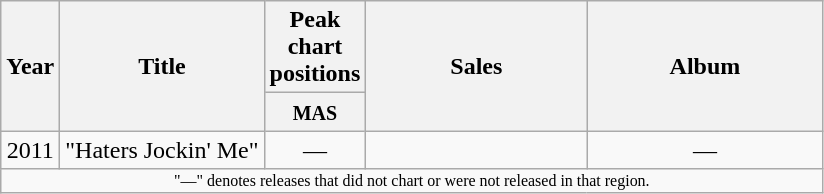<table class="wikitable" style="text-align:center;">
<tr>
<th rowspan="2">Year</th>
<th rowspan="2">Title</th>
<th colspan="1">Peak chart positions</th>
<th rowspan="2" width="140">Sales</th>
<th rowspan="2" width="150">Album</th>
</tr>
<tr>
<th width="40"><small>MAS</small></th>
</tr>
<tr>
<td rowspan="1">2011</td>
<td align="left">"Haters Jockin' Me"<br></td>
<td>—</td>
<td></td>
<td>—</td>
</tr>
<tr>
<td colspan="6" style="text-align:center; font-size:8pt;">"—" denotes releases that did not chart or were not released in that region.</td>
</tr>
</table>
